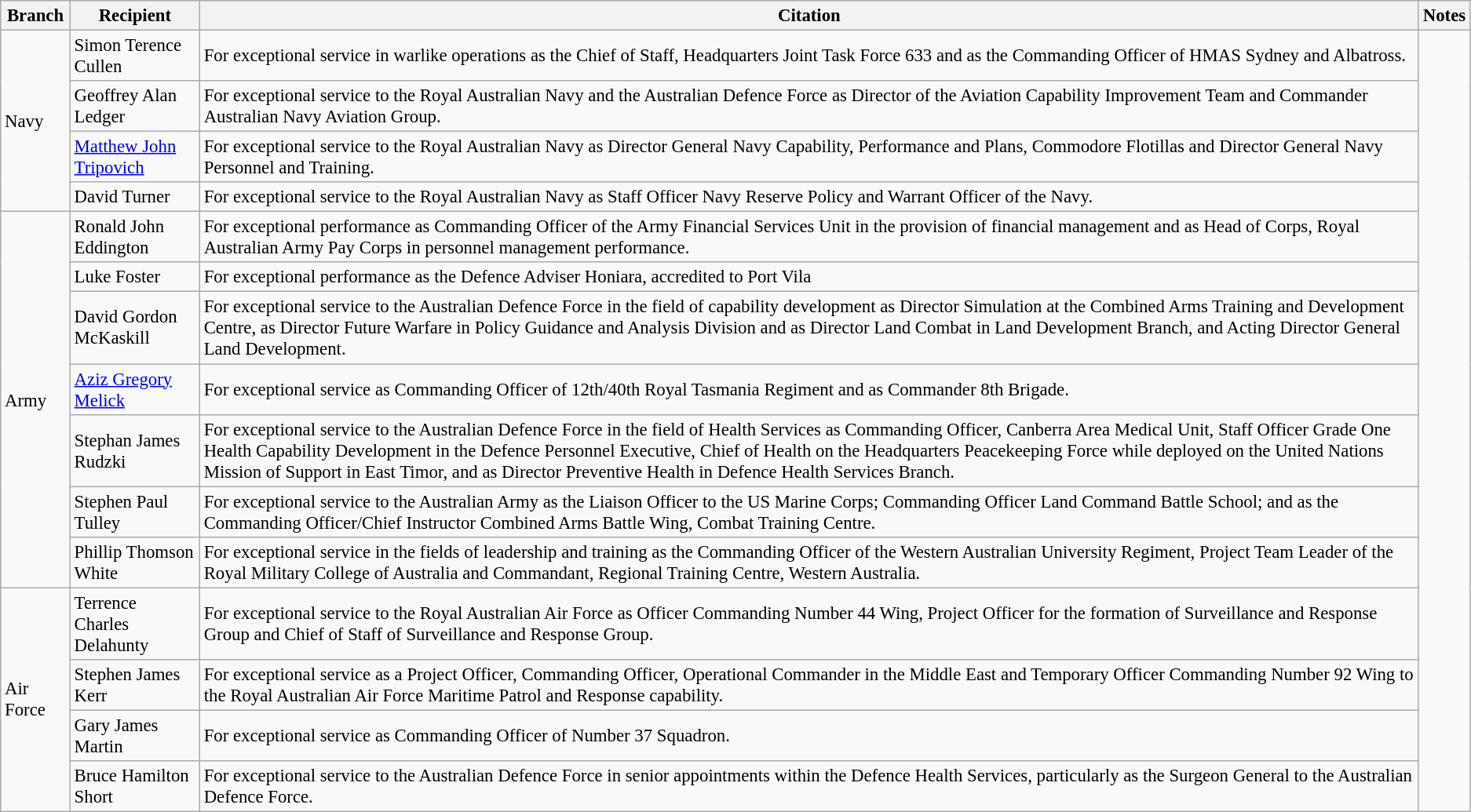<table class="wikitable" style="font-size:95%;">
<tr>
<th>Branch</th>
<th>Recipient</th>
<th>Citation</th>
<th>Notes</th>
</tr>
<tr>
<td rowspan=4>Navy</td>
<td> Simon Terence Cullen</td>
<td>For exceptional service in warlike operations as the Chief of Staff, Headquarters Joint Task Force 633 and as the Commanding Officer of HMAS Sydney and Albatross.</td>
<td rowspan=15></td>
</tr>
<tr>
<td> Geoffrey Alan Ledger</td>
<td>For exceptional service to the Royal Australian Navy and the Australian Defence Force as Director of the Aviation Capability Improvement Team and Commander Australian Navy Aviation Group.</td>
</tr>
<tr>
<td> <a href='#'>Matthew John Tripovich</a></td>
<td>For exceptional service to the Royal Australian Navy as Director General Navy Capability, Performance and Plans, Commodore Flotillas and Director General Navy Personnel and Training.</td>
</tr>
<tr>
<td> David Turner</td>
<td>For exceptional service to the Royal Australian Navy as Staff Officer Navy Reserve Policy and Warrant Officer of the Navy.</td>
</tr>
<tr>
<td rowspan=7>Army</td>
<td> Ronald John Eddington</td>
<td>For exceptional performance as Commanding Officer of the Army Financial Services Unit in the provision of financial management and as Head of Corps, Royal Australian Army Pay Corps in personnel management performance.</td>
</tr>
<tr>
<td> Luke Foster</td>
<td>For exceptional performance as the Defence Adviser Honiara, accredited to Port Vila</td>
</tr>
<tr>
<td> David Gordon McKaskill</td>
<td>For exceptional service to the Australian Defence Force in the field of capability development as Director Simulation at the Combined Arms Training and Development Centre, as Director Future Warfare in Policy Guidance and Analysis Division and as Director Land Combat in Land Development Branch, and Acting Director General Land Development.</td>
</tr>
<tr>
<td> <a href='#'>Aziz Gregory Melick</a></td>
<td>For exceptional service as Commanding Officer of 12th/40th Royal Tasmania Regiment and as Commander 8th Brigade.</td>
</tr>
<tr>
<td> Stephan James Rudzki</td>
<td>For exceptional service to the Australian Defence Force in the field of Health Services as Commanding Officer, Canberra Area Medical Unit, Staff Officer Grade One Health Capability Development in the Defence Personnel Executive, Chief of Health on the Headquarters Peacekeeping Force while deployed on the United Nations Mission of Support in East Timor, and as Director Preventive Health in Defence Health Services Branch.</td>
</tr>
<tr>
<td> Stephen Paul Tulley</td>
<td>For exceptional service to the Australian Army as the Liaison Officer to the US Marine Corps; Commanding Officer Land Command Battle School; and as the Commanding Officer/Chief Instructor Combined Arms Battle Wing, Combat Training Centre.</td>
</tr>
<tr>
<td> Phillip Thomson White</td>
<td>For exceptional service in the fields of leadership and training as the Commanding Officer of the Western Australian University Regiment, Project Team Leader of the Royal Military College of Australia and Commandant, Regional Training Centre, Western Australia.</td>
</tr>
<tr>
<td rowspan=4>Air Force</td>
<td> Terrence Charles Delahunty</td>
<td>For exceptional service to the Royal Australian Air Force as Officer Commanding Number 44 Wing, Project Officer for the formation of Surveillance and Response Group and Chief of Staff of Surveillance and Response Group.</td>
</tr>
<tr>
<td> Stephen James Kerr</td>
<td>For exceptional service as a Project Officer, Commanding Officer, Operational Commander in the Middle East and Temporary Officer Commanding Number 92 Wing to the Royal Australian Air Force Maritime Patrol and Response capability.</td>
</tr>
<tr>
<td> Gary James Martin</td>
<td>For exceptional service as Commanding Officer of Number 37 Squadron.</td>
</tr>
<tr>
<td> Bruce Hamilton Short</td>
<td>For exceptional service to the Australian Defence Force in senior appointments within the Defence Health Services, particularly as the Surgeon General to the Australian Defence Force.</td>
</tr>
</table>
